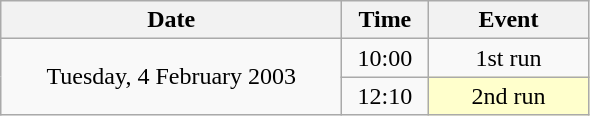<table class = "wikitable" style="text-align:center;">
<tr>
<th width=220>Date</th>
<th width=50>Time</th>
<th width=100>Event</th>
</tr>
<tr>
<td rowspan=2>Tuesday, 4 February 2003</td>
<td>10:00</td>
<td>1st run</td>
</tr>
<tr>
<td>12:10</td>
<td bgcolor=ffffcc>2nd run</td>
</tr>
</table>
